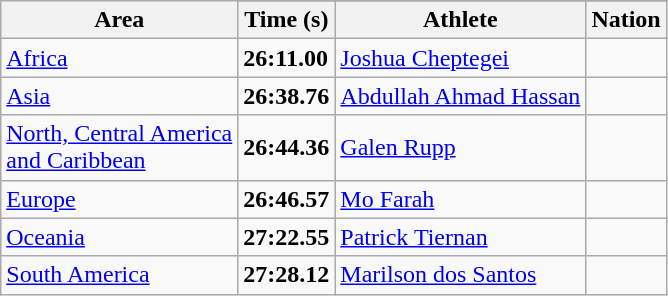<table class="wikitable sortable">
<tr>
<th rowspan=2>Area</th>
</tr>
<tr>
<th>Time (s)</th>
<th>Athlete</th>
<th>Nation</th>
</tr>
<tr>
<td><a href='#'>Africa</a> </td>
<td><strong>26:11.00</strong> </td>
<td><a href='#'>Joshua Cheptegei</a></td>
<td></td>
</tr>
<tr>
<td><a href='#'>Asia</a> </td>
<td><strong>26:38.76</strong></td>
<td><a href='#'>Abdullah Ahmad Hassan</a></td>
<td></td>
</tr>
<tr>
<td><a href='#'>North, Central America<br> and Caribbean</a> </td>
<td><strong>26:44.36</strong></td>
<td><a href='#'>Galen Rupp</a></td>
<td></td>
</tr>
<tr>
<td><a href='#'>Europe</a> </td>
<td><strong>26:46.57</strong></td>
<td><a href='#'>Mo Farah</a></td>
<td></td>
</tr>
<tr>
<td><a href='#'>Oceania</a> </td>
<td><strong>27:22.55</strong></td>
<td><a href='#'>Patrick Tiernan</a></td>
<td></td>
</tr>
<tr>
<td><a href='#'>South America</a> </td>
<td><strong>27:28.12</strong></td>
<td><a href='#'>Marilson dos Santos</a></td>
<td></td>
</tr>
</table>
